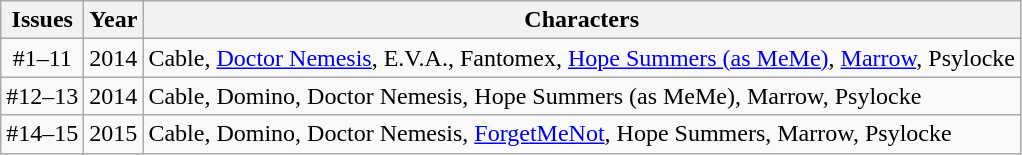<table class="wikitable">
<tr>
<th>Issues</th>
<th>Year</th>
<th>Characters</th>
</tr>
<tr>
<td align=center>#1–11</td>
<td>2014</td>
<td>Cable, <a href='#'>Doctor Nemesis</a>, E.V.A., Fantomex, <a href='#'>Hope Summers (as MeMe)</a>, <a href='#'>Marrow</a>, Psylocke</td>
</tr>
<tr>
<td align=center>#12–13</td>
<td>2014</td>
<td>Cable, Domino, Doctor Nemesis, Hope Summers (as MeMe), Marrow, Psylocke</td>
</tr>
<tr>
<td align=center>#14–15</td>
<td>2015</td>
<td>Cable, Domino, Doctor Nemesis, <a href='#'>ForgetMeNot</a>, Hope Summers, Marrow, Psylocke</td>
</tr>
</table>
